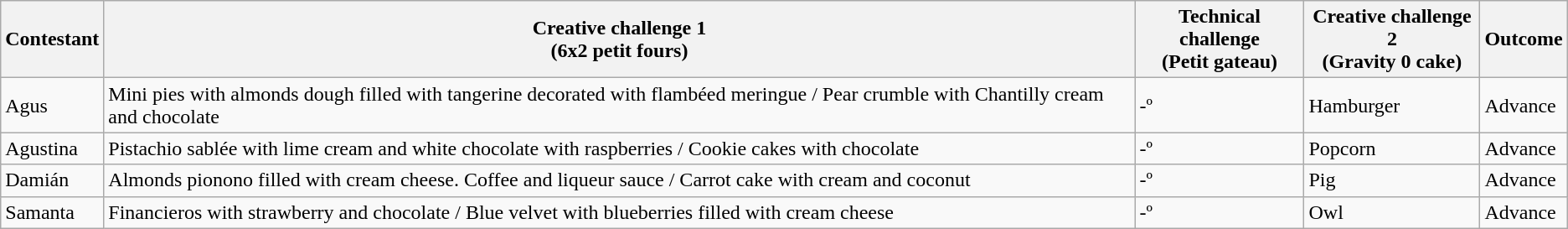<table class="wikitable">
<tr>
<th>Contestant</th>
<th>Creative challenge 1<br>(6x2 petit fours)</th>
<th>Technical challenge<br>(Petit gateau)</th>
<th>Creative challenge 2<br>(Gravity 0 cake)</th>
<th>Outcome</th>
</tr>
<tr>
<td>Agus</td>
<td>Mini pies with almonds dough filled with tangerine decorated with flambéed meringue / Pear crumble with Chantilly cream and chocolate</td>
<td>-º</td>
<td>Hamburger</td>
<td>Advance</td>
</tr>
<tr>
<td>Agustina</td>
<td>Pistachio sablée with lime cream and white chocolate with raspberries / Cookie cakes with chocolate</td>
<td>-º</td>
<td>Popcorn</td>
<td>Advance</td>
</tr>
<tr>
<td>Damián</td>
<td>Almonds pionono filled with cream cheese. Coffee and liqueur sauce / Carrot cake with cream and coconut</td>
<td>-º</td>
<td>Pig</td>
<td>Advance</td>
</tr>
<tr>
<td>Samanta</td>
<td>Financieros with strawberry and chocolate / Blue velvet with blueberries filled with cream cheese</td>
<td>-º</td>
<td>Owl</td>
<td>Advance</td>
</tr>
</table>
